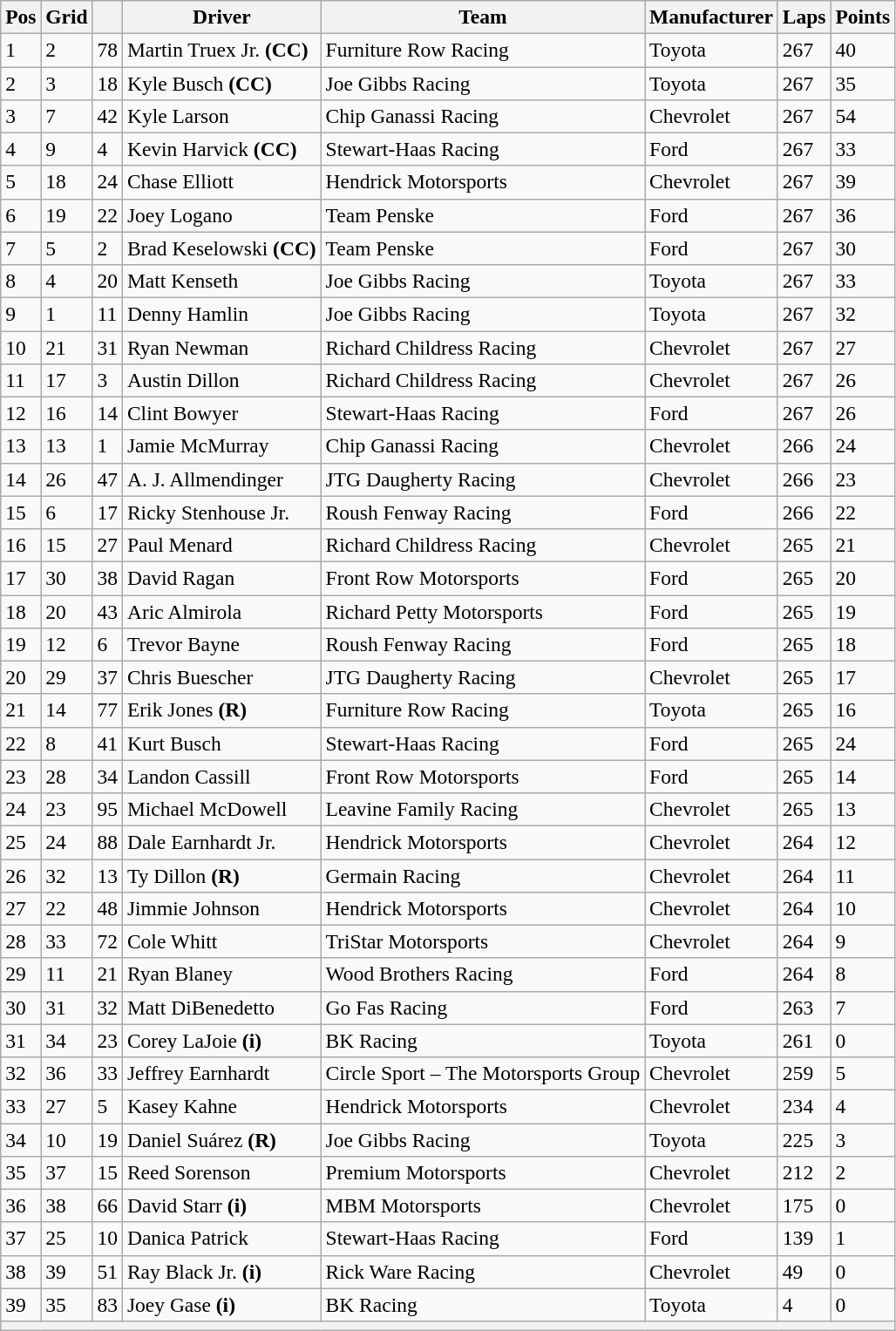<table class="wikitable" style="font-size:98%">
<tr>
<th>Pos</th>
<th>Grid</th>
<th></th>
<th>Driver</th>
<th>Team</th>
<th>Manufacturer</th>
<th>Laps</th>
<th>Points</th>
</tr>
<tr>
<td>1</td>
<td>2</td>
<td>78</td>
<td>Martin Truex Jr. <strong>(CC)</strong></td>
<td>Furniture Row Racing</td>
<td>Toyota</td>
<td>267</td>
<td>40</td>
</tr>
<tr>
<td>2</td>
<td>3</td>
<td>18</td>
<td>Kyle Busch <strong>(CC)</strong></td>
<td>Joe Gibbs Racing</td>
<td>Toyota</td>
<td>267</td>
<td>35</td>
</tr>
<tr>
<td>3</td>
<td>7</td>
<td>42</td>
<td>Kyle Larson</td>
<td>Chip Ganassi Racing</td>
<td>Chevrolet</td>
<td>267</td>
<td>54</td>
</tr>
<tr>
<td>4</td>
<td>9</td>
<td>4</td>
<td>Kevin Harvick <strong>(CC)</strong></td>
<td>Stewart-Haas Racing</td>
<td>Ford</td>
<td>267</td>
<td>33</td>
</tr>
<tr>
<td>5</td>
<td>18</td>
<td>24</td>
<td>Chase Elliott</td>
<td>Hendrick Motorsports</td>
<td>Chevrolet</td>
<td>267</td>
<td>39</td>
</tr>
<tr>
<td>6</td>
<td>19</td>
<td>22</td>
<td>Joey Logano</td>
<td>Team Penske</td>
<td>Ford</td>
<td>267</td>
<td>36</td>
</tr>
<tr>
<td>7</td>
<td>5</td>
<td>2</td>
<td>Brad Keselowski <strong>(CC)</strong></td>
<td>Team Penske</td>
<td>Ford</td>
<td>267</td>
<td>30</td>
</tr>
<tr>
<td>8</td>
<td>4</td>
<td>20</td>
<td>Matt Kenseth</td>
<td>Joe Gibbs Racing</td>
<td>Toyota</td>
<td>267</td>
<td>33</td>
</tr>
<tr>
<td>9</td>
<td>1</td>
<td>11</td>
<td>Denny Hamlin</td>
<td>Joe Gibbs Racing</td>
<td>Toyota</td>
<td>267</td>
<td>32</td>
</tr>
<tr>
<td>10</td>
<td>21</td>
<td>31</td>
<td>Ryan Newman</td>
<td>Richard Childress Racing</td>
<td>Chevrolet</td>
<td>267</td>
<td>27</td>
</tr>
<tr>
<td>11</td>
<td>17</td>
<td>3</td>
<td>Austin Dillon</td>
<td>Richard Childress Racing</td>
<td>Chevrolet</td>
<td>267</td>
<td>26</td>
</tr>
<tr>
<td>12</td>
<td>16</td>
<td>14</td>
<td>Clint Bowyer</td>
<td>Stewart-Haas Racing</td>
<td>Ford</td>
<td>267</td>
<td>26</td>
</tr>
<tr>
<td>13</td>
<td>13</td>
<td>1</td>
<td>Jamie McMurray</td>
<td>Chip Ganassi Racing</td>
<td>Chevrolet</td>
<td>266</td>
<td>24</td>
</tr>
<tr>
<td>14</td>
<td>26</td>
<td>47</td>
<td>A. J. Allmendinger</td>
<td>JTG Daugherty Racing</td>
<td>Chevrolet</td>
<td>266</td>
<td>23</td>
</tr>
<tr>
<td>15</td>
<td>6</td>
<td>17</td>
<td>Ricky Stenhouse Jr.</td>
<td>Roush Fenway Racing</td>
<td>Ford</td>
<td>266</td>
<td>22</td>
</tr>
<tr>
<td>16</td>
<td>15</td>
<td>27</td>
<td>Paul Menard</td>
<td>Richard Childress Racing</td>
<td>Chevrolet</td>
<td>265</td>
<td>21</td>
</tr>
<tr>
<td>17</td>
<td>30</td>
<td>38</td>
<td>David Ragan</td>
<td>Front Row Motorsports</td>
<td>Ford</td>
<td>265</td>
<td>20</td>
</tr>
<tr>
<td>18</td>
<td>20</td>
<td>43</td>
<td>Aric Almirola</td>
<td>Richard Petty Motorsports</td>
<td>Ford</td>
<td>265</td>
<td>19</td>
</tr>
<tr>
<td>19</td>
<td>12</td>
<td>6</td>
<td>Trevor Bayne</td>
<td>Roush Fenway Racing</td>
<td>Ford</td>
<td>265</td>
<td>18</td>
</tr>
<tr>
<td>20</td>
<td>29</td>
<td>37</td>
<td>Chris Buescher</td>
<td>JTG Daugherty Racing</td>
<td>Chevrolet</td>
<td>265</td>
<td>17</td>
</tr>
<tr>
<td>21</td>
<td>14</td>
<td>77</td>
<td>Erik Jones <strong>(R)</strong></td>
<td>Furniture Row Racing</td>
<td>Toyota</td>
<td>265</td>
<td>16</td>
</tr>
<tr>
<td>22</td>
<td>8</td>
<td>41</td>
<td>Kurt Busch</td>
<td>Stewart-Haas Racing</td>
<td>Ford</td>
<td>265</td>
<td>24</td>
</tr>
<tr>
<td>23</td>
<td>28</td>
<td>34</td>
<td>Landon Cassill</td>
<td>Front Row Motorsports</td>
<td>Ford</td>
<td>265</td>
<td>14</td>
</tr>
<tr>
<td>24</td>
<td>23</td>
<td>95</td>
<td>Michael McDowell</td>
<td>Leavine Family Racing</td>
<td>Chevrolet</td>
<td>265</td>
<td>13</td>
</tr>
<tr>
<td>25</td>
<td>24</td>
<td>88</td>
<td>Dale Earnhardt Jr.</td>
<td>Hendrick Motorsports</td>
<td>Chevrolet</td>
<td>264</td>
<td>12</td>
</tr>
<tr>
<td>26</td>
<td>32</td>
<td>13</td>
<td>Ty Dillon <strong>(R)</strong></td>
<td>Germain Racing</td>
<td>Chevrolet</td>
<td>264</td>
<td>11</td>
</tr>
<tr>
<td>27</td>
<td>22</td>
<td>48</td>
<td>Jimmie Johnson</td>
<td>Hendrick Motorsports</td>
<td>Chevrolet</td>
<td>264</td>
<td>10</td>
</tr>
<tr>
<td>28</td>
<td>33</td>
<td>72</td>
<td>Cole Whitt</td>
<td>TriStar Motorsports</td>
<td>Chevrolet</td>
<td>264</td>
<td>9</td>
</tr>
<tr>
<td>29</td>
<td>11</td>
<td>21</td>
<td>Ryan Blaney</td>
<td>Wood Brothers Racing</td>
<td>Ford</td>
<td>264</td>
<td>8</td>
</tr>
<tr>
<td>30</td>
<td>31</td>
<td>32</td>
<td>Matt DiBenedetto</td>
<td>Go Fas Racing</td>
<td>Ford</td>
<td>263</td>
<td>7</td>
</tr>
<tr>
<td>31</td>
<td>34</td>
<td>23</td>
<td>Corey LaJoie <strong>(i)</strong></td>
<td>BK Racing</td>
<td>Toyota</td>
<td>261</td>
<td>0</td>
</tr>
<tr>
<td>32</td>
<td>36</td>
<td>33</td>
<td>Jeffrey Earnhardt</td>
<td>Circle Sport – The Motorsports Group</td>
<td>Chevrolet</td>
<td>259</td>
<td>5</td>
</tr>
<tr>
<td>33</td>
<td>27</td>
<td>5</td>
<td>Kasey Kahne</td>
<td>Hendrick Motorsports</td>
<td>Chevrolet</td>
<td>234</td>
<td>4</td>
</tr>
<tr>
<td>34</td>
<td>10</td>
<td>19</td>
<td>Daniel Suárez <strong>(R)</strong></td>
<td>Joe Gibbs Racing</td>
<td>Toyota</td>
<td>225</td>
<td>3</td>
</tr>
<tr>
<td>35</td>
<td>37</td>
<td>15</td>
<td>Reed Sorenson</td>
<td>Premium Motorsports</td>
<td>Chevrolet</td>
<td>212</td>
<td>2</td>
</tr>
<tr>
<td>36</td>
<td>38</td>
<td>66</td>
<td>David Starr <strong>(i)</strong></td>
<td>MBM Motorsports</td>
<td>Chevrolet</td>
<td>175</td>
<td>0</td>
</tr>
<tr>
<td>37</td>
<td>25</td>
<td>10</td>
<td>Danica Patrick</td>
<td>Stewart-Haas Racing</td>
<td>Ford</td>
<td>139</td>
<td>1</td>
</tr>
<tr>
<td>38</td>
<td>39</td>
<td>51</td>
<td>Ray Black Jr. <strong>(i)</strong></td>
<td>Rick Ware Racing</td>
<td>Chevrolet</td>
<td>49</td>
<td>0</td>
</tr>
<tr>
<td>39</td>
<td>35</td>
<td>83</td>
<td>Joey Gase <strong>(i)</strong></td>
<td>BK Racing</td>
<td>Toyota</td>
<td>4</td>
<td>0</td>
</tr>
<tr>
<th colspan="8"></th>
</tr>
</table>
